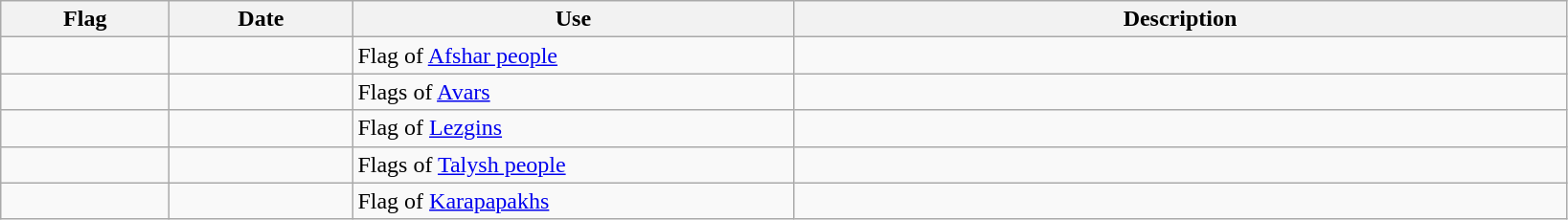<table class="wikitable">
<tr>
<th scope="col" style="width:110px;">Flag</th>
<th scope="col" style="width:120px;">Date</th>
<th scope="col" style="width:300px;">Use</th>
<th scope="col" style="width:530px;">Description</th>
</tr>
<tr>
<td></td>
<td></td>
<td>Flag of <a href='#'>Afshar people</a></td>
<td></td>
</tr>
<tr>
<td><br></td>
<td></td>
<td>Flags of <a href='#'>Avars</a></td>
<td></td>
</tr>
<tr>
<td></td>
<td></td>
<td>Flag of <a href='#'>Lezgins</a></td>
<td></td>
</tr>
<tr>
<td><br></td>
<td></td>
<td>Flags of <a href='#'>Talysh people</a></td>
<td></td>
</tr>
<tr>
<td></td>
<td></td>
<td>Flag of <a href='#'>Karapapakhs</a></td>
</tr>
</table>
